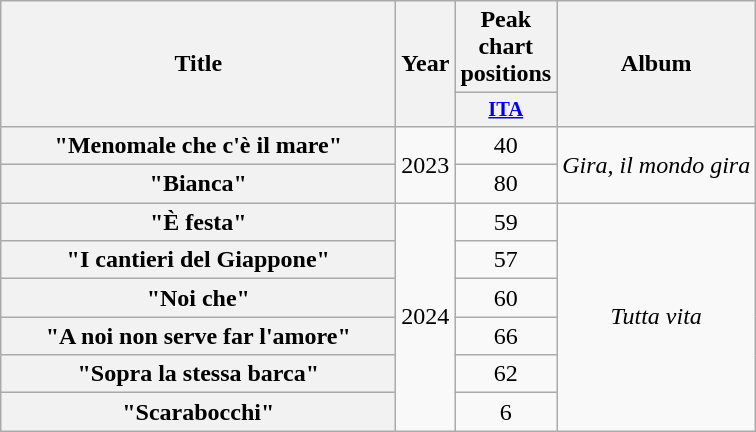<table class="wikitable plainrowheaders" style="text-align:center;">
<tr>
<th scope="col" rowspan="2" style="width:16em;">Title</th>
<th scope="col" rowspan="2" style="width:1em;">Year</th>
<th scope="col">Peak chart positions</th>
<th scope="col" rowspan="2">Album</th>
</tr>
<tr>
<th scope="col" style="width:3em;font-size:85%;"><a href='#'>ITA</a><br></th>
</tr>
<tr>
<th scope="row">"Menomale che c'è il mare"<br></th>
<td rowspan="2">2023</td>
<td>40<br></td>
<td rowspan="2"><em>Gira, il mondo gira</em></td>
</tr>
<tr>
<th scope="row">"Bianca"<br></th>
<td>80</td>
</tr>
<tr>
<th scope="row">"È festa"</th>
<td rowspan="6">2024</td>
<td>59</td>
<td rowspan="6"><em>Tutta vita</em></td>
</tr>
<tr>
<th scope="row">"I cantieri del Giappone"</th>
<td>57</td>
</tr>
<tr>
<th scope="row">"Noi che"</th>
<td>60</td>
</tr>
<tr>
<th scope="row">"A noi non serve far l'amore"</th>
<td>66</td>
</tr>
<tr>
<th scope="row">"Sopra la stessa barca"<br></th>
<td>62</td>
</tr>
<tr>
<th scope="row">"Scarabocchi"</th>
<td>6</td>
</tr>
</table>
